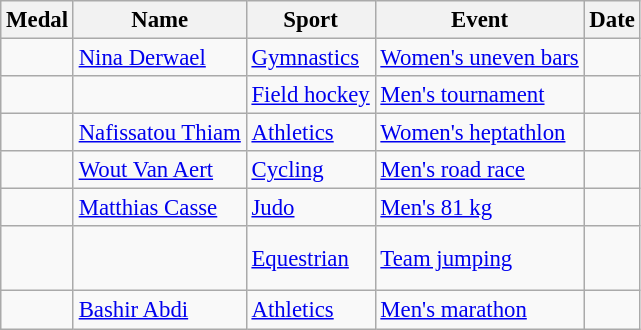<table class="wikitable sortable" style="font-size: 95%;">
<tr>
<th>Medal</th>
<th>Name</th>
<th>Sport</th>
<th>Event</th>
<th>Date</th>
</tr>
<tr>
<td></td>
<td><a href='#'>Nina Derwael</a></td>
<td><a href='#'>Gymnastics</a></td>
<td><a href='#'>Women's uneven bars</a></td>
<td></td>
</tr>
<tr>
<td></td>
<td></td>
<td><a href='#'>Field hockey</a></td>
<td><a href='#'>Men's tournament</a></td>
<td></td>
</tr>
<tr>
<td></td>
<td><a href='#'>Nafissatou Thiam</a></td>
<td><a href='#'>Athletics</a></td>
<td><a href='#'>Women's heptathlon</a></td>
<td></td>
</tr>
<tr>
<td></td>
<td><a href='#'>Wout Van Aert</a></td>
<td><a href='#'>Cycling</a></td>
<td><a href='#'>Men's road race</a></td>
<td></td>
</tr>
<tr>
<td></td>
<td><a href='#'>Matthias Casse</a></td>
<td><a href='#'>Judo</a></td>
<td><a href='#'>Men's 81 kg</a></td>
<td></td>
</tr>
<tr>
<td></td>
<td><br><br></td>
<td><a href='#'>Equestrian</a></td>
<td><a href='#'>Team jumping</a></td>
<td></td>
</tr>
<tr>
<td></td>
<td><a href='#'>Bashir Abdi</a></td>
<td><a href='#'>Athletics</a></td>
<td><a href='#'>Men's marathon</a></td>
<td></td>
</tr>
</table>
